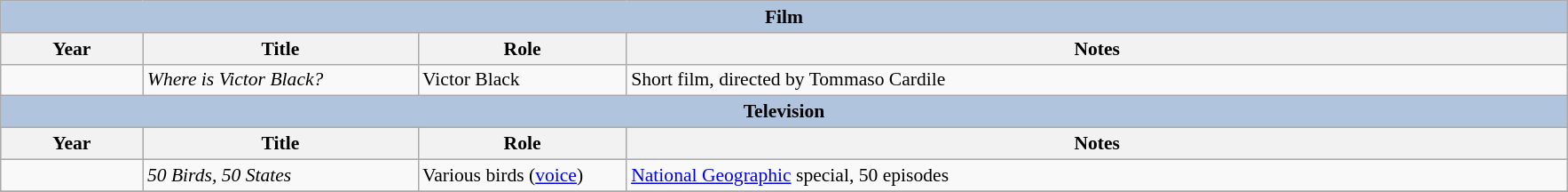<table class="wikitable" style="font-size: 90%;">
<tr>
<th colspan="4" style="background: LightSteelBlue;">Film</th>
</tr>
<tr>
<th style="width:100px;">Year</th>
<th style="width:200px;">Title</th>
<th style="width:150px;">Role</th>
<th style="width:700px;">Notes</th>
</tr>
<tr>
<td></td>
<td><em>Where is Victor Black?</em></td>
<td>Victor Black</td>
<td>Short film, directed by Tommaso Cardile</td>
</tr>
<tr style="background:#ccc; text-align:center;">
<th colspan="4" style="background: LightSteelBlue;">Television</th>
</tr>
<tr style="background:#ccc; text-align:center;">
<th>Year</th>
<th>Title</th>
<th>Role</th>
<th>Notes</th>
</tr>
<tr>
<td></td>
<td><em>50 Birds, 50 States</em></td>
<td>Various birds (<a href='#'>voice</a>)</td>
<td><a href='#'>National Geographic</a> special, 50 episodes</td>
</tr>
<tr>
</tr>
</table>
